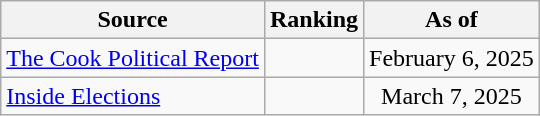<table class="wikitable" style="text-align:center">
<tr>
<th>Source</th>
<th>Ranking</th>
<th>As of</th>
</tr>
<tr>
<td align=left><a href='#'>The Cook Political Report</a></td>
<td></td>
<td>February 6, 2025</td>
</tr>
<tr>
<td align=left><a href='#'>Inside Elections</a></td>
<td></td>
<td>March 7, 2025</td>
</tr>
</table>
